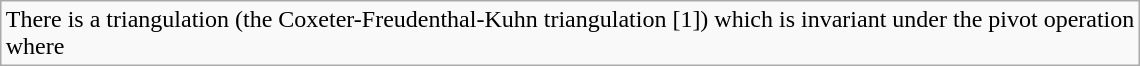<table class="wikitable" style="margin:1em auto;">
<tr>
<td>There is a triangulation (the Coxeter-Freudenthal-Kuhn triangulation [1]) which is invariant under the pivot operation<br><div></div>
where
<div>
</div></td>
</tr>
</table>
